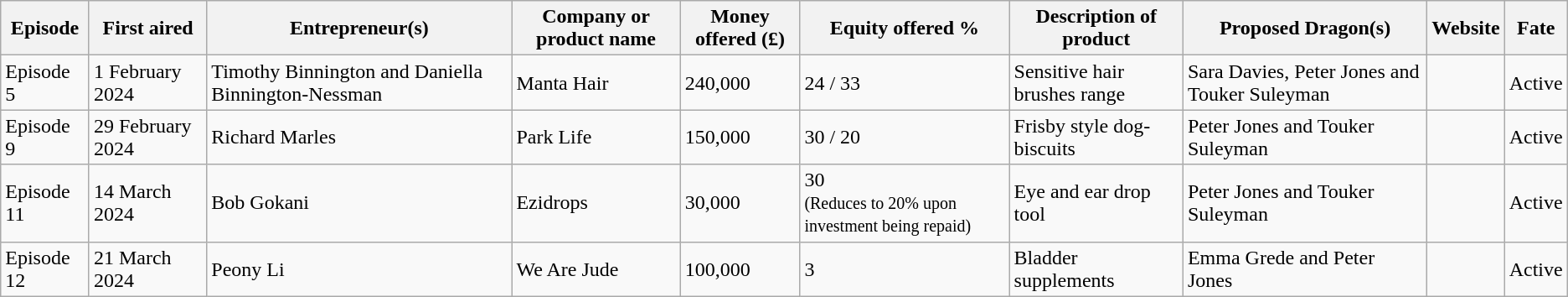<table class="wikitable sortable">
<tr>
<th>Episode</th>
<th>First aired</th>
<th>Entrepreneur(s)</th>
<th>Company or product name</th>
<th>Money offered (£)</th>
<th>Equity offered %</th>
<th>Description of product</th>
<th>Proposed Dragon(s)</th>
<th>Website</th>
<th>Fate</th>
</tr>
<tr>
<td>Episode 5</td>
<td>1 February 2024</td>
<td>Timothy Binnington and Daniella Binnington-Nessman</td>
<td>Manta Hair</td>
<td>240,000</td>
<td>24 / 33</td>
<td>Sensitive hair brushes range</td>
<td>Sara Davies, Peter Jones and Touker Suleyman </td>
<td></td>
<td>Active </td>
</tr>
<tr>
<td>Episode 9</td>
<td>29 February 2024</td>
<td>Richard Marles</td>
<td>Park Life</td>
<td>150,000</td>
<td>30 / 20</td>
<td>Frisby style dog-biscuits</td>
<td>Peter Jones and Touker Suleyman </td>
<td></td>
<td>Active </td>
</tr>
<tr>
<td>Episode 11</td>
<td>14 March 2024</td>
<td>Bob Gokani</td>
<td>Ezidrops</td>
<td>30,000</td>
<td>30 <br><small>(Reduces to 20% upon investment being repaid)</small></td>
<td>Eye and ear drop tool</td>
<td>Peter Jones and Touker Suleyman </td>
<td></td>
<td>Active </td>
</tr>
<tr>
<td>Episode 12</td>
<td>21 March 2024</td>
<td>Peony Li</td>
<td>We Are Jude</td>
<td>100,000</td>
<td>3</td>
<td>Bladder supplements</td>
<td>Emma Grede and Peter Jones </td>
<td></td>
<td>Active </td>
</tr>
</table>
